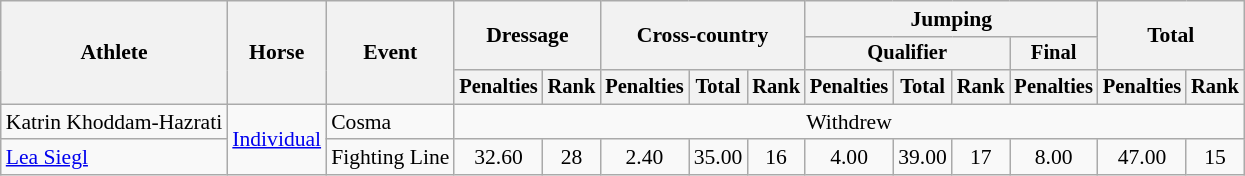<table class=wikitable style="font-size:90%">
<tr>
<th rowspan="3">Athlete</th>
<th rowspan="3">Horse</th>
<th rowspan="3">Event</th>
<th colspan="2" rowspan="2">Dressage</th>
<th colspan="3" rowspan="2">Cross-country</th>
<th colspan="4">Jumping</th>
<th colspan="2" rowspan="2">Total</th>
</tr>
<tr style="font-size:95%">
<th colspan="3">Qualifier</th>
<th>Final</th>
</tr>
<tr style="font-size:95%">
<th>Penalties</th>
<th>Rank</th>
<th>Penalties</th>
<th>Total</th>
<th>Rank</th>
<th>Penalties</th>
<th>Total</th>
<th>Rank</th>
<th>Penalties</th>
<th>Penalties</th>
<th>Rank</th>
</tr>
<tr align="center">
<td align="left">Katrin Khoddam-Hazrati</td>
<td align=left rowspan="2"><a href='#'>Individual</a></td>
<td align="left">Cosma</td>
<td colspan="11">Withdrew</td>
</tr>
<tr align="center">
<td align="left"><a href='#'>Lea Siegl</a></td>
<td align="left">Fighting Line</td>
<td>32.60</td>
<td>28</td>
<td>2.40</td>
<td>35.00</td>
<td>16</td>
<td>4.00</td>
<td>39.00</td>
<td>17</td>
<td>8.00</td>
<td>47.00</td>
<td>15</td>
</tr>
</table>
